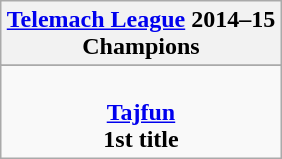<table class="wikitable" style="text-align: center; margin: 0 auto;">
<tr>
<th><a href='#'>Telemach League</a> 2014–15<br>Champions</th>
</tr>
<tr>
</tr>
<tr>
<td> <br><strong><a href='#'>Tajfun</a></strong><br><strong>1st title</strong></td>
</tr>
</table>
